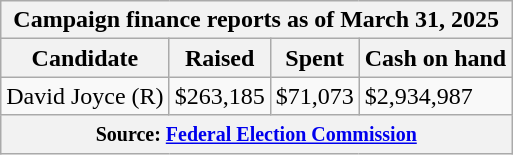<table class="wikitable sortable">
<tr>
<th colspan=4>Campaign finance reports as of March 31, 2025</th>
</tr>
<tr style="text-align:center;">
<th>Candidate</th>
<th>Raised</th>
<th>Spent</th>
<th>Cash on hand</th>
</tr>
<tr>
<td>David Joyce (R)</td>
<td>$263,185</td>
<td>$71,073</td>
<td>$2,934,987</td>
</tr>
<tr>
<th colspan="4"><small>Source: <a href='#'>Federal Election Commission</a></small></th>
</tr>
</table>
